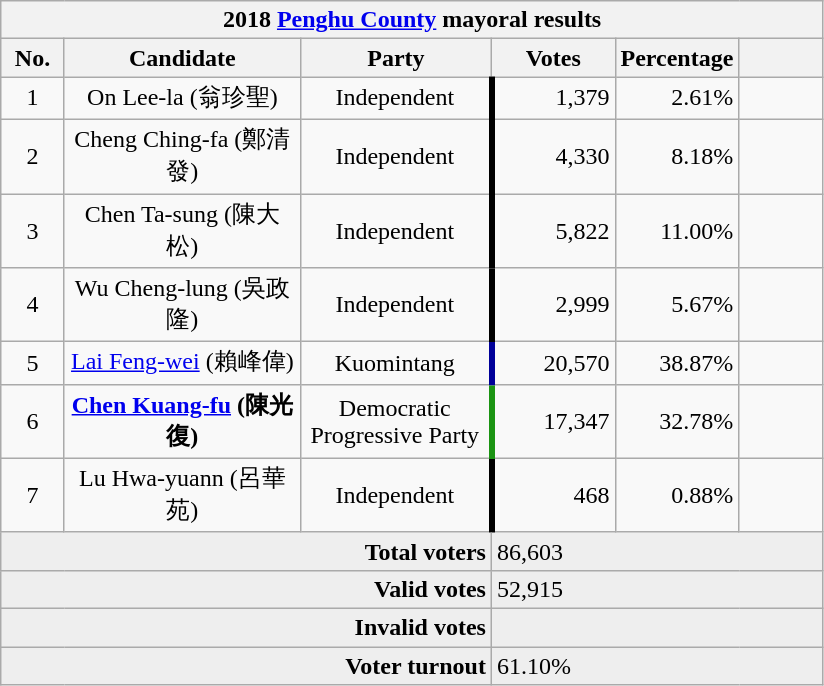<table class="wikitable collapsible" style="text-align:center">
<tr>
<th colspan="6">2018 <a href='#'>Penghu County</a> mayoral results</th>
</tr>
<tr>
<th width=35>No.</th>
<th width=150>Candidate</th>
<th width=120>Party</th>
<th width=75>Votes</th>
<th width=75>Percentage</th>
<th width=49></th>
</tr>
<tr>
<td>1</td>
<td>On Lee-la (翁珍聖)</td>
<td> Independent</td>
<td style="border-left:4px solid #000000;" align="right">1,379</td>
<td align="right">2.61%</td>
<td align="center"></td>
</tr>
<tr>
<td>2</td>
<td>Cheng Ching-fa (鄭清發)</td>
<td> Independent</td>
<td style="border-left:4px solid #000000;" align="right">4,330</td>
<td align="right">8.18%</td>
<td align="center"></td>
</tr>
<tr>
<td>3</td>
<td>Chen Ta-sung (陳大松)</td>
<td> Independent</td>
<td style="border-left:4px solid #000000;" align="right">5,822</td>
<td align="right">11.00%</td>
<td align="center"></td>
</tr>
<tr>
<td>4</td>
<td>Wu Cheng-lung (吳政隆)</td>
<td> Independent</td>
<td style="border-left:4px solid #000000;" align="right">2,999</td>
<td align="right">5.67%</td>
<td align="center"></td>
</tr>
<tr>
<td>5</td>
<td><a href='#'>Lai Feng-wei</a> (賴峰偉)</td>
<td> Kuomintang</td>
<td style="border-left:4px solid #000099;" align="right">20,570</td>
<td align="right">38.87%</td>
<td align="center"></td>
</tr>
<tr>
<td>6</td>
<td><strong><a href='#'>Chen Kuang-fu</a> (陳光復)</strong></td>
<td> Democratic Progressive Party</td>
<td style="border-left:4px solid #1B9413;" align="right">17,347</td>
<td align="right">32.78%</td>
<td align="center"></td>
</tr>
<tr>
<td>7</td>
<td>Lu Hwa-yuann (呂華苑)</td>
<td> Independent</td>
<td style="border-left:4px solid #000000;" align="right">468</td>
<td align="right">0.88%</td>
<td align="center"></td>
</tr>
<tr bgcolor=EEEEEE>
<td colspan="3" align="right"><strong>Total voters</strong></td>
<td colspan="3" align="left">86,603</td>
</tr>
<tr bgcolor=EEEEEE>
<td colspan="3" align="right"><strong>Valid votes</strong></td>
<td colspan="3" align="left">52,915</td>
</tr>
<tr bgcolor=EEEEEE>
<td colspan="3" align="right"><strong>Invalid votes</strong></td>
<td colspan="3" align="left"></td>
</tr>
<tr bgcolor=EEEEEE>
<td colspan="3" align="right"><strong>Voter turnout</strong></td>
<td colspan="3" align="left">61.10%</td>
</tr>
</table>
